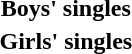<table>
<tr>
<th scope="row">Boys' singles<br></th>
<td></td>
<td></td>
<td></td>
</tr>
<tr>
<th scope="row">Girls' singles<br></th>
<td></td>
<td></td>
<td></td>
</tr>
</table>
